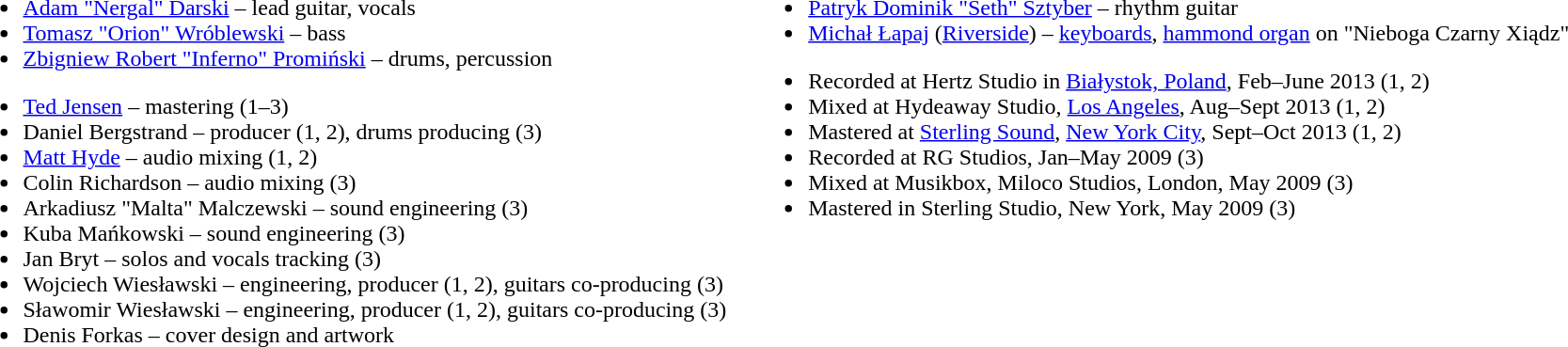<table>
<tr>
<td valign="top"><br><ul><li><a href='#'>Adam "Nergal" Darski</a> – lead guitar, vocals</li><li><a href='#'>Tomasz "Orion" Wróblewski</a> – bass</li><li><a href='#'>Zbigniew Robert "Inferno" Promiński</a> – drums, percussion</li></ul><ul><li><a href='#'>Ted Jensen</a> – mastering (1–3)</li><li>Daniel Bergstrand – producer (1, 2), drums producing (3)</li><li><a href='#'>Matt Hyde</a> – audio mixing (1, 2)</li><li>Colin Richardson – audio mixing (3)</li><li>Arkadiusz "Malta" Malczewski – sound engineering (3)</li><li>Kuba Mańkowski – sound engineering (3)</li><li>Jan Bryt – solos and vocals tracking (3)</li><li>Wojciech Wiesławski – engineering, producer (1, 2), guitars co-producing (3)</li><li>Sławomir Wiesławski – engineering, producer (1, 2), guitars co-producing (3)</li><li>Denis Forkas – cover design and artwork</li></ul></td>
<td width="10"></td>
<td valign="top"><br><ul><li><a href='#'>Patryk Dominik "Seth" Sztyber</a> – rhythm guitar</li><li><a href='#'>Michał Łapaj</a> (<a href='#'>Riverside</a>) – <a href='#'>keyboards</a>, <a href='#'>hammond organ</a> on "Nieboga Czarny Xiądz"</li></ul><ul><li>Recorded at Hertz Studio in <a href='#'>Białystok, Poland</a>, Feb–June 2013 (1, 2)</li><li>Mixed at Hydeaway Studio, <a href='#'>Los Angeles</a>, Aug–Sept 2013 (1, 2)</li><li>Mastered at <a href='#'>Sterling Sound</a>, <a href='#'>New York City</a>, Sept–Oct 2013 (1, 2)</li><li>Recorded at RG Studios, Jan–May 2009 (3)</li><li>Mixed at Musikbox, Miloco Studios, London, May 2009 (3)</li><li>Mastered in Sterling Studio, New York, May 2009 (3)</li></ul></td>
</tr>
</table>
